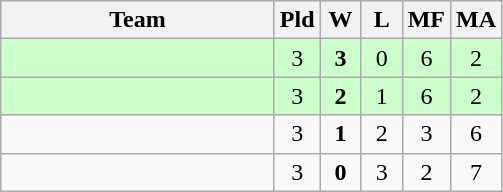<table class=wikitable style="text-align:center">
<tr>
<th width=175>Team</th>
<th width=20>Pld</th>
<th width=20>W</th>
<th width=20>L</th>
<th width=20>MF</th>
<th width=20>MA</th>
</tr>
<tr bgcolor=ccffcc>
<td style="text-align:left"></td>
<td>3</td>
<td><strong>3</strong></td>
<td>0</td>
<td>6</td>
<td>2</td>
</tr>
<tr bgcolor=ccffcc>
<td style="text-align:left"></td>
<td>3</td>
<td><strong>2</strong></td>
<td>1</td>
<td>6</td>
<td>2</td>
</tr>
<tr>
<td style="text-align:left"></td>
<td>3</td>
<td><strong>1</strong></td>
<td>2</td>
<td>3</td>
<td>6</td>
</tr>
<tr>
<td style="text-align:left"></td>
<td>3</td>
<td><strong>0</strong></td>
<td>3</td>
<td>2</td>
<td>7</td>
</tr>
</table>
